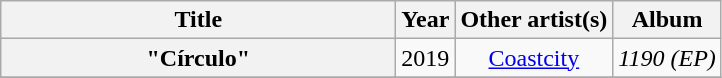<table class="wikitable plainrowheaders" style="text-align:center;" border="1">
<tr>
<th scope="col" style="width:16em;">Title</th>
<th scope="col">Year</th>
<th scope="col">Other artist(s)</th>
<th scope="col">Album</th>
</tr>
<tr>
<th scope="row">"Círculo"</th>
<td>2019</td>
<td><a href='#'>Coastcity</a></td>
<td><em>1190 (EP)</em></td>
</tr>
<tr>
</tr>
</table>
